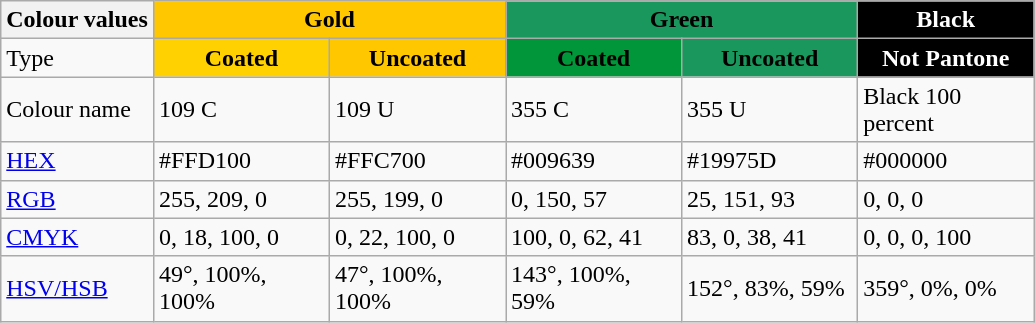<table class="wikitable">
<tr>
<th>Colour values</th>
<th colspan="2" style="background:#FFC700; width:110px; color:Black">Gold</th>
<th colspan="2" style="background:#19975D; width:110px; color:Black">Green</th>
<th style="background:#000000; width:110px; color:White">Black</th>
</tr>
<tr>
<td>Type</td>
<th style="background:#FFD100; width:110px; color:Black">Coated</th>
<th style="background:#FFC700; width:110px; color:Black">Uncoated</th>
<th style="background:#009639; width:110px; color:Black">Coated</th>
<th style="background:#19975D; width:110px; color:Black">Uncoated</th>
<th style="background:#000000; width:110px; color:White">Not Pantone</th>
</tr>
<tr>
<td>Colour name</td>
<td>109 C</td>
<td>109 U</td>
<td>355 C</td>
<td>355 U</td>
<td>Black 100 percent</td>
</tr>
<tr>
<td><a href='#'>HEX</a></td>
<td>#FFD100</td>
<td>#FFC700</td>
<td>#009639</td>
<td>#19975D</td>
<td>#000000</td>
</tr>
<tr>
<td><a href='#'>RGB</a></td>
<td>255, 209, 0</td>
<td>255, 199, 0</td>
<td>0, 150, 57</td>
<td>25, 151, 93</td>
<td>0, 0, 0</td>
</tr>
<tr>
<td><a href='#'>CMYK</a></td>
<td>0, 18, 100, 0</td>
<td>0, 22, 100, 0</td>
<td>100, 0, 62, 41</td>
<td>83, 0, 38, 41</td>
<td>0, 0, 0, 100</td>
</tr>
<tr>
<td><a href='#'>HSV/HSB</a></td>
<td>49°, 100%, 100%</td>
<td>47°, 100%, 100%</td>
<td>143°, 100%, 59%</td>
<td>152°, 83%, 59%</td>
<td>359°, 0%, 0%</td>
</tr>
</table>
